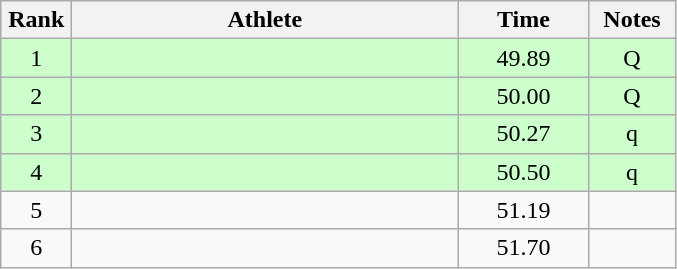<table class="wikitable" style="text-align:center">
<tr>
<th width=40>Rank</th>
<th width=250>Athlete</th>
<th width=80>Time</th>
<th width=50>Notes</th>
</tr>
<tr bgcolor=ccffcc>
<td>1</td>
<td align=left></td>
<td>49.89</td>
<td>Q</td>
</tr>
<tr bgcolor=ccffcc>
<td>2</td>
<td align=left></td>
<td>50.00</td>
<td>Q</td>
</tr>
<tr bgcolor=ccffcc>
<td>3</td>
<td align=left></td>
<td>50.27</td>
<td>q</td>
</tr>
<tr bgcolor=ccffcc>
<td>4</td>
<td align=left></td>
<td>50.50</td>
<td>q</td>
</tr>
<tr>
<td>5</td>
<td align=left></td>
<td>51.19</td>
<td></td>
</tr>
<tr>
<td>6</td>
<td align=left></td>
<td>51.70</td>
<td></td>
</tr>
</table>
